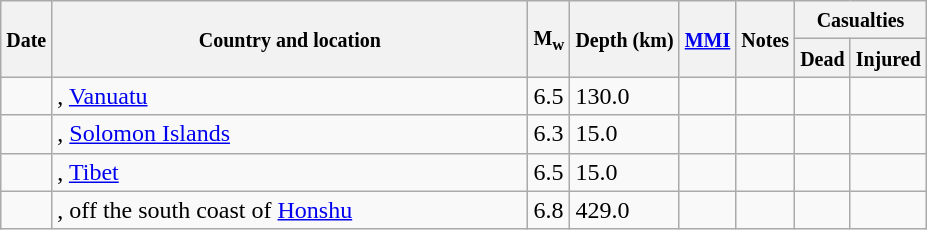<table class="wikitable sortable sort-under" style="border:1px black; margin-left:1em;">
<tr>
<th rowspan="2"><small>Date</small></th>
<th rowspan="2" style="width: 310px"><small>Country and location</small></th>
<th rowspan="2"><small>M<sub>w</sub></small></th>
<th rowspan="2"><small>Depth (km)</small></th>
<th rowspan="2"><small><a href='#'>MMI</a></small></th>
<th rowspan="2" class="unsortable"><small>Notes</small></th>
<th colspan="2"><small>Casualties</small></th>
</tr>
<tr>
<th><small>Dead</small></th>
<th><small>Injured</small></th>
</tr>
<tr>
<td></td>
<td>, <a href='#'>Vanuatu</a></td>
<td>6.5</td>
<td>130.0</td>
<td></td>
<td></td>
<td></td>
<td></td>
</tr>
<tr>
<td></td>
<td>, <a href='#'>Solomon Islands</a></td>
<td>6.3</td>
<td>15.0</td>
<td></td>
<td></td>
<td></td>
<td></td>
</tr>
<tr>
<td></td>
<td>, <a href='#'>Tibet</a></td>
<td>6.5</td>
<td>15.0</td>
<td></td>
<td></td>
<td></td>
<td></td>
</tr>
<tr>
<td></td>
<td>, off the south coast of <a href='#'>Honshu</a></td>
<td>6.8</td>
<td>429.0</td>
<td></td>
<td></td>
<td></td>
<td></td>
</tr>
</table>
